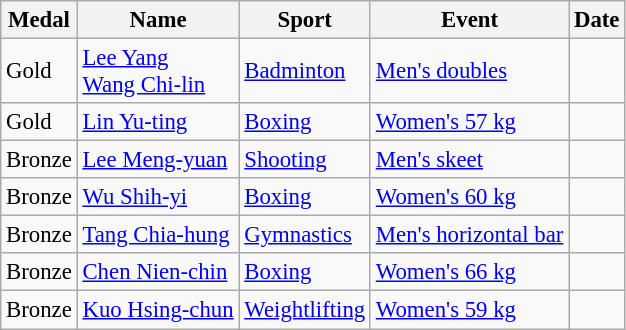<table class = "wikitable sortable" style = "font-size: 95%;">
<tr>
<th>Medal</th>
<th>Name</th>
<th>Sport</th>
<th>Event</th>
<th>Date</th>
</tr>
<tr>
<td> Gold</td>
<td><a href='#'>Lee Yang</a><br><a href='#'>Wang Chi-lin</a></td>
<td><a href='#'>Badminton</a></td>
<td><a href='#'>Men's doubles</a></td>
<td></td>
</tr>
<tr>
<td> Gold</td>
<td><a href='#'>Lin Yu-ting</a></td>
<td><a href='#'>Boxing</a></td>
<td><a href='#'>Women's 57 kg</a></td>
<td></td>
</tr>
<tr>
<td> Bronze</td>
<td><a href='#'>Lee Meng-yuan</a></td>
<td><a href='#'>Shooting</a></td>
<td><a href='#'>Men's skeet</a></td>
<td></td>
</tr>
<tr>
<td> Bronze</td>
<td><a href='#'>Wu Shih-yi</a></td>
<td><a href='#'>Boxing</a></td>
<td><a href='#'>Women's 60 kg</a></td>
<td></td>
</tr>
<tr>
<td> Bronze</td>
<td><a href='#'>Tang Chia-hung</a></td>
<td><a href='#'>Gymnastics</a></td>
<td><a href='#'>Men's horizontal bar</a></td>
<td></td>
</tr>
<tr>
<td> Bronze</td>
<td><a href='#'>Chen Nien-chin</a></td>
<td><a href='#'>Boxing</a></td>
<td><a href='#'>Women's 66 kg</a></td>
<td></td>
</tr>
<tr>
<td> Bronze</td>
<td><a href='#'>Kuo Hsing-chun</a></td>
<td><a href='#'>Weightlifting</a></td>
<td><a href='#'>Women's 59 kg</a></td>
<td></td>
</tr>
</table>
